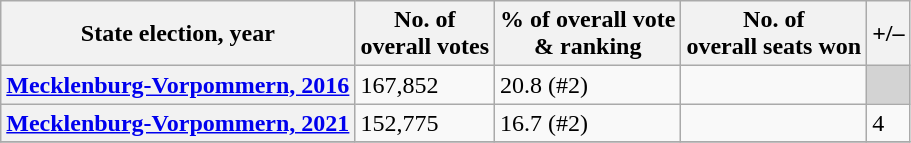<table class=wikitable>
<tr>
<th>State election, year</th>
<th>No. of<br>overall votes</th>
<th>% of overall vote<br> & ranking</th>
<th>No. of<br>overall seats won</th>
<th>+/–</th>
</tr>
<tr>
<th><a href='#'>Mecklenburg-Vorpommern, 2016</a></th>
<td>167,852</td>
<td>20.8 (#2)</td>
<td></td>
<td style="background:lightgrey;"></td>
</tr>
<tr>
<th><a href='#'>Mecklenburg-Vorpommern, 2021</a></th>
<td>152,775</td>
<td>16.7 (#2)</td>
<td></td>
<td> 4</td>
</tr>
<tr>
</tr>
</table>
